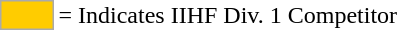<table>
<tr>
<td style="background-color:#FFCC00; border:1px solid #aaaaaa; width:2em;"></td>
<td>= Indicates IIHF Div. 1 Competitor</td>
</tr>
</table>
